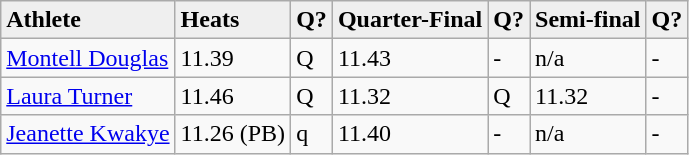<table class="wikitable">
<tr>
<td !align="center" bgcolor="efefef"><strong>Athlete</strong></td>
<td !align="center" bgcolor="efefef"><strong>Heats</strong></td>
<td !align="center" bgcolor="efefef"><strong>Q?</strong></td>
<td !align="center" bgcolor="efefef"><strong>Quarter-Final</strong></td>
<td !align="center" bgcolor="efefef"><strong>Q?</strong></td>
<td !align="center" bgcolor="efefef"><strong>Semi-final</strong></td>
<td !align="center" bgcolor="efefef"><strong>Q?</strong></td>
</tr>
<tr>
<td><a href='#'>Montell Douglas</a></td>
<td>11.39</td>
<td>Q</td>
<td>11.43</td>
<td>-</td>
<td>n/a</td>
<td>-</td>
</tr>
<tr>
<td><a href='#'>Laura Turner</a></td>
<td>11.46</td>
<td>Q</td>
<td>11.32</td>
<td>Q</td>
<td>11.32</td>
<td>-</td>
</tr>
<tr>
<td><a href='#'>Jeanette Kwakye</a></td>
<td>11.26 (PB)</td>
<td>q</td>
<td>11.40</td>
<td>-</td>
<td>n/a</td>
<td>-</td>
</tr>
</table>
